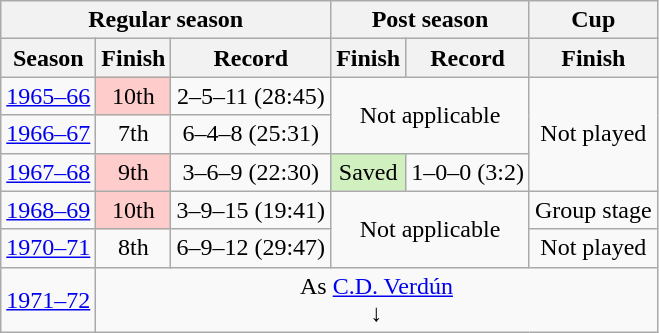<table class="wikitable">
<tr>
<th colspan=3>Regular season</th>
<th colspan=2>Post season</th>
<th>Cup</th>
</tr>
<tr>
<th>Season</th>
<th>Finish</th>
<th>Record</th>
<th>Finish</th>
<th>Record</th>
<th>Finish</th>
</tr>
<tr align=center>
<td><a href='#'>1965–66</a></td>
<td bgcolor=FFCCCC>10th</td>
<td>2–5–11 (28:45)</td>
<td colspan=2 rowspan=2>Not applicable</td>
<td rowspan=3>Not played</td>
</tr>
<tr align=center>
<td><a href='#'>1966–67</a></td>
<td>7th</td>
<td>6–4–8 (25:31)</td>
</tr>
<tr align=center>
<td><a href='#'>1967–68</a></td>
<td bgcolor=FFCCCC>9th</td>
<td>3–6–9 (22:30)</td>
<td bgcolor=D0F0C0>Saved</td>
<td>1–0–0 (3:2)</td>
</tr>
<tr align=center>
<td><a href='#'>1968–69</a></td>
<td bgcolor=FFCCCC>10th</td>
<td>3–9–15 (19:41)</td>
<td colspan=2 rowspan=2>Not applicable</td>
<td>Group stage</td>
</tr>
<tr align=center>
<td><a href='#'>1970–71</a></td>
<td>8th</td>
<td>6–9–12 (29:47)</td>
<td>Not played</td>
</tr>
<tr align=center>
<td><a href='#'>1971–72</a></td>
<td colspan=5>As <a href='#'>C.D. Verdún</a><br>↓</td>
</tr>
</table>
